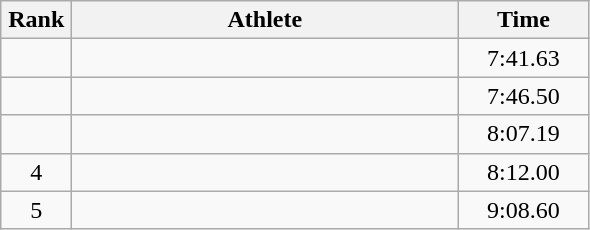<table class=wikitable style="text-align:center">
<tr>
<th width=40>Rank</th>
<th width=250>Athlete</th>
<th width=80>Time</th>
</tr>
<tr>
<td></td>
<td align=left></td>
<td>7:41.63</td>
</tr>
<tr>
<td></td>
<td align=left></td>
<td>7:46.50</td>
</tr>
<tr>
<td></td>
<td align=left></td>
<td>8:07.19</td>
</tr>
<tr>
<td>4</td>
<td align=left></td>
<td>8:12.00</td>
</tr>
<tr>
<td>5</td>
<td align=left></td>
<td>9:08.60</td>
</tr>
</table>
